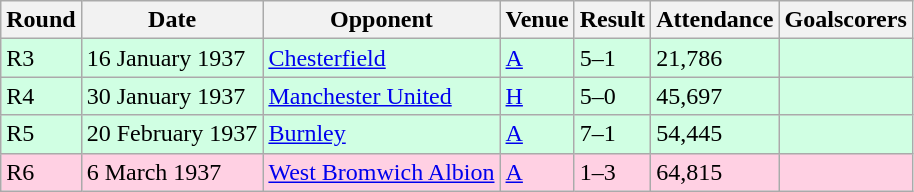<table class="wikitable">
<tr>
<th>Round</th>
<th>Date</th>
<th>Opponent</th>
<th>Venue</th>
<th>Result</th>
<th>Attendance</th>
<th>Goalscorers</th>
</tr>
<tr style="background:#d0ffe3;">
<td>R3</td>
<td>16 January 1937</td>
<td><a href='#'>Chesterfield</a></td>
<td><a href='#'>A</a></td>
<td>5–1</td>
<td>21,786</td>
<td></td>
</tr>
<tr style="background:#d0ffe3;">
<td>R4</td>
<td>30 January 1937</td>
<td><a href='#'>Manchester United</a></td>
<td><a href='#'>H</a></td>
<td>5–0</td>
<td>45,697</td>
<td></td>
</tr>
<tr style="background:#d0ffe3;">
<td>R5</td>
<td>20 February 1937</td>
<td><a href='#'>Burnley</a></td>
<td><a href='#'>A</a></td>
<td>7–1</td>
<td>54,445</td>
<td></td>
</tr>
<tr style="background:#ffd0e3;">
<td>R6</td>
<td>6 March 1937</td>
<td><a href='#'>West Bromwich Albion</a></td>
<td><a href='#'>A</a></td>
<td>1–3</td>
<td>64,815</td>
<td></td>
</tr>
</table>
